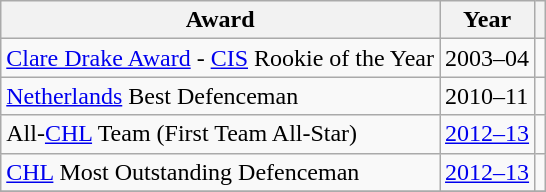<table class="wikitable">
<tr>
<th>Award</th>
<th>Year</th>
<th></th>
</tr>
<tr>
<td><a href='#'>Clare Drake Award</a> - <a href='#'>CIS</a> Rookie of the Year</td>
<td>2003–04</td>
<td></td>
</tr>
<tr>
<td><a href='#'>Netherlands</a> Best Defenceman</td>
<td>2010–11</td>
<td></td>
</tr>
<tr>
<td>All-<a href='#'>CHL</a> Team (First Team All-Star)</td>
<td><a href='#'>2012–13</a></td>
<td></td>
</tr>
<tr>
<td><a href='#'>CHL</a> Most Outstanding Defenceman</td>
<td><a href='#'>2012–13</a></td>
<td></td>
</tr>
<tr>
</tr>
</table>
